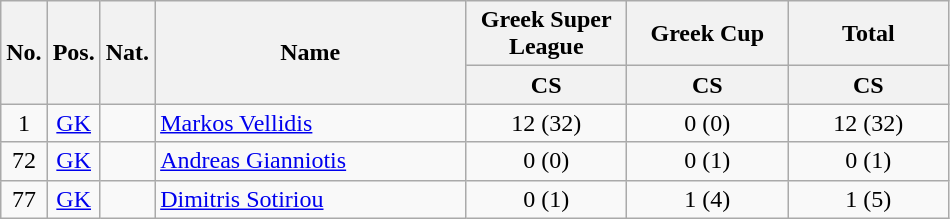<table class="wikitable sortable" style="text-align:center">
<tr>
<th rowspan=2 style="text-align:center;">No.</th>
<th rowspan=2 style="text-align:center;">Pos.</th>
<th rowspan=2 style="text-align:center;">Nat.</th>
<th rowspan=2 style="text-align:center; width:200px;">Name</th>
<th style="text-align:center; width:100px;">Greek Super League</th>
<th style="text-align:center; width:100px;">Greek Cup</th>
<th style="text-align:center; width:100px;">Total</th>
</tr>
<tr>
<th style="text-align:center;">CS</th>
<th style="text-align:center;">CS</th>
<th style="text-align:center;">CS</th>
</tr>
<tr>
<td>1</td>
<td><a href='#'>GK</a></td>
<td></td>
<td align=left><a href='#'>Markos Vellidis</a></td>
<td>12 (32)</td>
<td>0 (0)</td>
<td>12 (32)</td>
</tr>
<tr>
<td>72</td>
<td><a href='#'>GK</a></td>
<td></td>
<td align=left><a href='#'>Andreas Gianniotis</a></td>
<td>0 (0)</td>
<td>0 (1)</td>
<td>0 (1)</td>
</tr>
<tr>
<td>77</td>
<td><a href='#'>GK</a></td>
<td></td>
<td align=left><a href='#'>Dimitris Sotiriou</a></td>
<td>0 (1)</td>
<td>1 (4)</td>
<td>1 (5)</td>
</tr>
</table>
